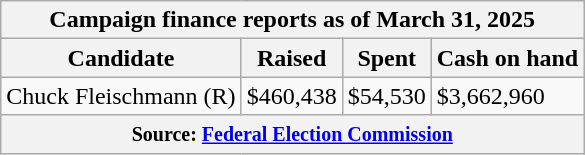<table class="wikitable sortable">
<tr>
<th colspan=4>Campaign finance reports as of March 31, 2025</th>
</tr>
<tr style="text-align:center;">
<th>Candidate</th>
<th>Raised</th>
<th>Spent</th>
<th>Cash on hand</th>
</tr>
<tr>
<td>Chuck Fleischmann (R)</td>
<td>$460,438</td>
<td>$54,530</td>
<td>$3,662,960</td>
</tr>
<tr>
<th colspan="4"><small>Source: <a href='#'>Federal Election Commission</a></small></th>
</tr>
</table>
